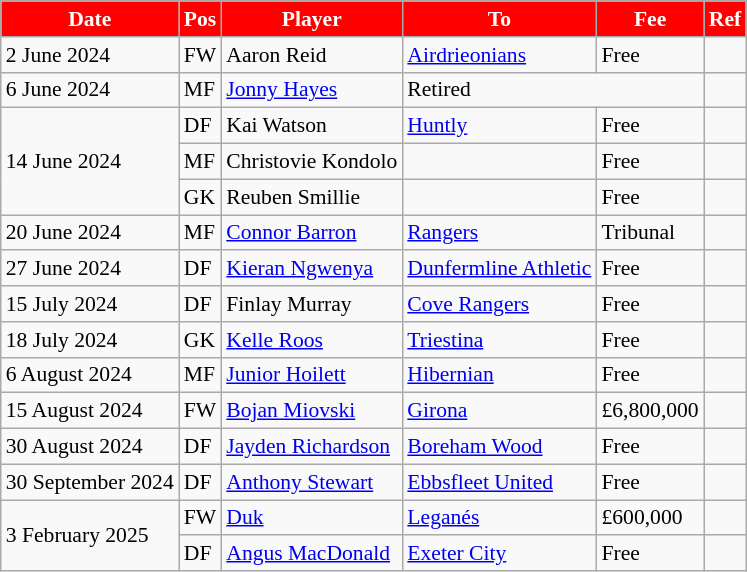<table class="wikitable"  style="text-align:left; font-size:90%; ">
<tr>
<th style="background:#FF0000; color:white;" scope="col"><strong>Date</strong></th>
<th style="background:#FF0000; color:white;" scope="col"><strong>Pos</strong></th>
<th style="background:#FF0000; color:white;" scope="col"><strong>Player</strong></th>
<th style="background:#FF0000; color:white;" scope="col"><strong>To</strong></th>
<th style="background:#FF0000; color:white;" scope="col"><strong>Fee</strong></th>
<th style="background:#FF0000; color:white;" scope="col"><strong>Ref</strong></th>
</tr>
<tr>
<td>2 June 2024</td>
<td>FW</td>
<td> Aaron Reid</td>
<td> <a href='#'>Airdrieonians</a></td>
<td>Free</td>
<td></td>
</tr>
<tr>
<td>6 June 2024</td>
<td>MF</td>
<td> <a href='#'>Jonny Hayes</a></td>
<td colspan=2>Retired</td>
<td></td>
</tr>
<tr>
<td rowspan=3>14 June 2024</td>
<td>DF</td>
<td> Kai Watson</td>
<td> <a href='#'>Huntly</a></td>
<td>Free</td>
<td></td>
</tr>
<tr>
<td>MF</td>
<td> Christovie Kondolo</td>
<td></td>
<td>Free</td>
<td></td>
</tr>
<tr>
<td>GK</td>
<td> Reuben Smillie</td>
<td></td>
<td>Free</td>
<td></td>
</tr>
<tr>
<td>20 June 2024</td>
<td>MF</td>
<td> <a href='#'>Connor Barron</a></td>
<td> <a href='#'>Rangers</a></td>
<td>Tribunal</td>
<td></td>
</tr>
<tr>
<td>27 June 2024</td>
<td>DF</td>
<td> <a href='#'>Kieran Ngwenya</a></td>
<td> <a href='#'>Dunfermline Athletic</a></td>
<td>Free</td>
<td></td>
</tr>
<tr>
<td>15 July 2024</td>
<td>DF</td>
<td> Finlay Murray</td>
<td> <a href='#'>Cove Rangers</a></td>
<td>Free</td>
<td></td>
</tr>
<tr>
<td>18 July 2024</td>
<td>GK</td>
<td> <a href='#'>Kelle Roos</a></td>
<td> <a href='#'>Triestina</a></td>
<td>Free</td>
<td></td>
</tr>
<tr>
<td>6 August 2024</td>
<td>MF</td>
<td> <a href='#'>Junior Hoilett</a></td>
<td> <a href='#'>Hibernian</a></td>
<td>Free</td>
<td></td>
</tr>
<tr>
<td>15 August 2024</td>
<td>FW</td>
<td> <a href='#'>Bojan Miovski</a></td>
<td> <a href='#'>Girona</a></td>
<td>£6,800,000</td>
<td></td>
</tr>
<tr>
<td>30 August 2024</td>
<td>DF</td>
<td> <a href='#'>Jayden Richardson</a></td>
<td> <a href='#'>Boreham Wood</a></td>
<td>Free</td>
<td></td>
</tr>
<tr>
<td>30 September 2024</td>
<td>DF</td>
<td> <a href='#'>Anthony Stewart</a></td>
<td> <a href='#'>Ebbsfleet United</a></td>
<td>Free</td>
<td></td>
</tr>
<tr>
<td rowspan=2>3 February 2025</td>
<td>FW</td>
<td> <a href='#'>Duk</a></td>
<td> <a href='#'>Leganés</a></td>
<td>£600,000</td>
<td></td>
</tr>
<tr>
<td>DF</td>
<td> <a href='#'>Angus MacDonald</a></td>
<td> <a href='#'>Exeter City</a></td>
<td>Free</td>
<td></td>
</tr>
</table>
